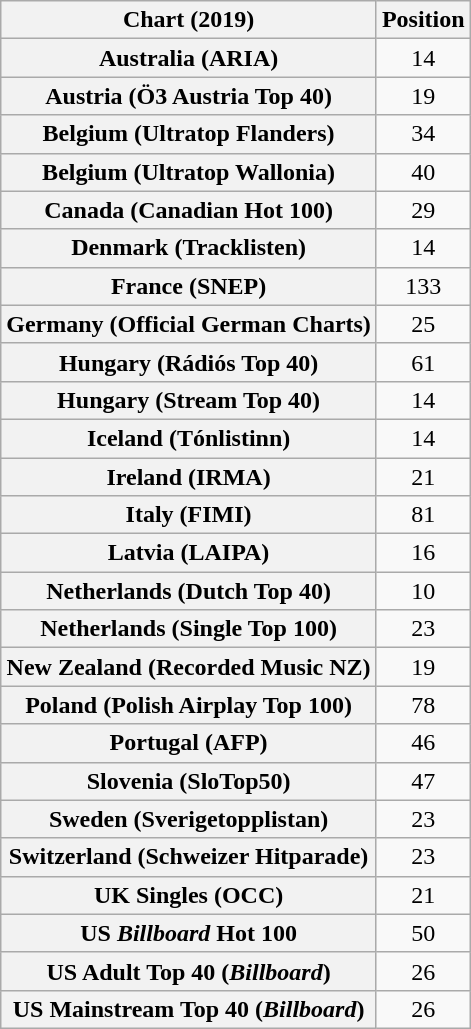<table class="wikitable sortable plainrowheaders" style="text-align:center">
<tr>
<th scope="col">Chart (2019)</th>
<th scope="col">Position</th>
</tr>
<tr>
<th scope="row">Australia (ARIA)</th>
<td>14</td>
</tr>
<tr>
<th scope="row">Austria (Ö3 Austria Top 40)</th>
<td>19</td>
</tr>
<tr>
<th scope="row">Belgium (Ultratop Flanders)</th>
<td>34</td>
</tr>
<tr>
<th scope="row">Belgium (Ultratop Wallonia)</th>
<td>40</td>
</tr>
<tr>
<th scope="row">Canada (Canadian Hot 100)</th>
<td>29</td>
</tr>
<tr>
<th scope="row">Denmark (Tracklisten)</th>
<td>14</td>
</tr>
<tr>
<th scope="row">France (SNEP)</th>
<td>133</td>
</tr>
<tr>
<th scope="row">Germany (Official German Charts)</th>
<td>25</td>
</tr>
<tr>
<th scope="row">Hungary (Rádiós Top 40)</th>
<td>61</td>
</tr>
<tr>
<th scope="row">Hungary (Stream Top 40)</th>
<td>14</td>
</tr>
<tr>
<th scope="row">Iceland (Tónlistinn)</th>
<td>14</td>
</tr>
<tr>
<th scope="row">Ireland (IRMA)</th>
<td>21</td>
</tr>
<tr>
<th scope="row">Italy (FIMI)</th>
<td>81</td>
</tr>
<tr>
<th scope="row">Latvia (LAIPA)</th>
<td>16</td>
</tr>
<tr>
<th scope="row">Netherlands (Dutch Top 40)</th>
<td>10</td>
</tr>
<tr>
<th scope="row">Netherlands (Single Top 100)</th>
<td>23</td>
</tr>
<tr>
<th scope="row">New Zealand (Recorded Music NZ)</th>
<td>19</td>
</tr>
<tr>
<th scope="row">Poland (Polish Airplay Top 100)</th>
<td>78</td>
</tr>
<tr>
<th scope="row">Portugal (AFP)</th>
<td>46</td>
</tr>
<tr>
<th scope="row">Slovenia (SloTop50)</th>
<td>47</td>
</tr>
<tr>
<th scope="row">Sweden (Sverigetopplistan)</th>
<td>23</td>
</tr>
<tr>
<th scope="row">Switzerland (Schweizer Hitparade)</th>
<td>23</td>
</tr>
<tr>
<th scope="row">UK Singles (OCC)</th>
<td>21</td>
</tr>
<tr>
<th scope="row">US <em>Billboard</em> Hot 100</th>
<td>50</td>
</tr>
<tr>
<th scope="row">US Adult Top 40 (<em>Billboard</em>)</th>
<td>26</td>
</tr>
<tr>
<th scope="row">US Mainstream Top 40 (<em>Billboard</em>)</th>
<td>26</td>
</tr>
</table>
